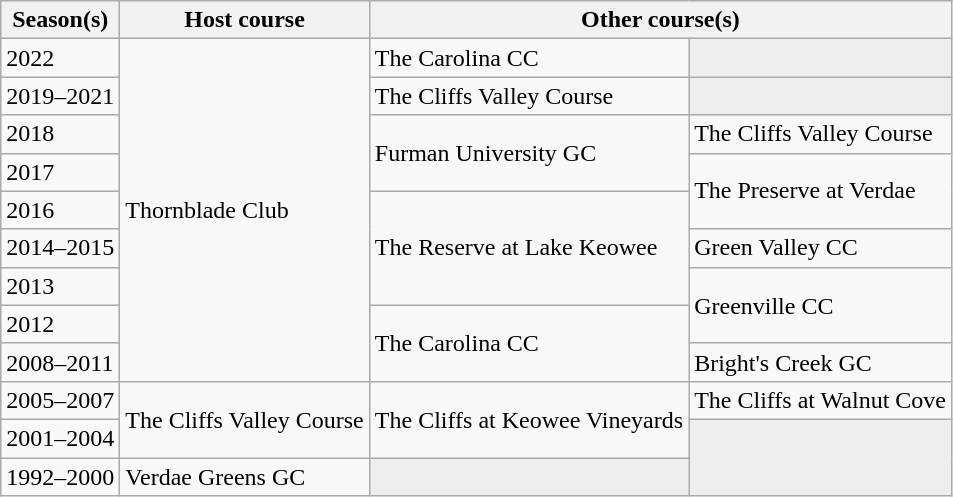<table class=wikitable>
<tr>
<th>Season(s)</th>
<th>Host course</th>
<th colspan=2>Other course(s)</th>
</tr>
<tr>
<td>2022</td>
<td rowspan=9>Thornblade Club</td>
<td>The Carolina CC</td>
<td style="background:#eeeeee;"></td>
</tr>
<tr>
<td>2019–2021</td>
<td>The Cliffs Valley Course</td>
<td style="background:#eeeeee;"></td>
</tr>
<tr>
<td>2018</td>
<td rowspan=2>Furman University GC</td>
<td>The Cliffs Valley Course</td>
</tr>
<tr>
<td>2017</td>
<td rowspan=2>The Preserve at Verdae</td>
</tr>
<tr>
<td>2016</td>
<td rowspan=3>The Reserve at Lake Keowee</td>
</tr>
<tr>
<td>2014–2015</td>
<td>Green Valley CC</td>
</tr>
<tr>
<td>2013</td>
<td rowspan=2>Greenville CC</td>
</tr>
<tr>
<td>2012</td>
<td rowspan=2>The Carolina CC</td>
</tr>
<tr>
<td>2008–2011</td>
<td>Bright's Creek GC</td>
</tr>
<tr>
<td>2005–2007</td>
<td rowspan=2>The Cliffs Valley Course</td>
<td rowspan=2>The Cliffs at Keowee Vineyards</td>
<td>The Cliffs at Walnut Cove</td>
</tr>
<tr>
<td>2001–2004</td>
<td rowspan=2 align=center style="background:#eeeeee;"></td>
</tr>
<tr>
<td>1992–2000</td>
<td>Verdae Greens GC</td>
<td align=center style="background:#eeeeee;"></td>
</tr>
</table>
